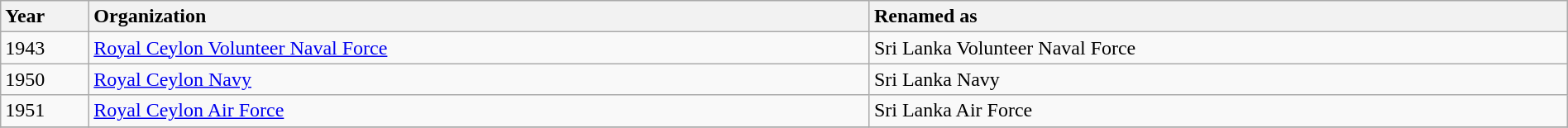<table class="wikitable" style="width:100%">
<tr>
<th style="width:4em;text-align:left">Year</th>
<th style="text-align:left">Organization</th>
<th style="text-align:left">Renamed as</th>
</tr>
<tr>
<td>1943</td>
<td><a href='#'>Royal Ceylon Volunteer Naval Force</a></td>
<td>Sri Lanka Volunteer Naval Force</td>
</tr>
<tr>
<td>1950</td>
<td><a href='#'>Royal Ceylon Navy</a></td>
<td>Sri Lanka Navy</td>
</tr>
<tr>
<td>1951</td>
<td><a href='#'>Royal Ceylon Air Force</a></td>
<td>Sri Lanka Air Force</td>
</tr>
<tr>
</tr>
</table>
